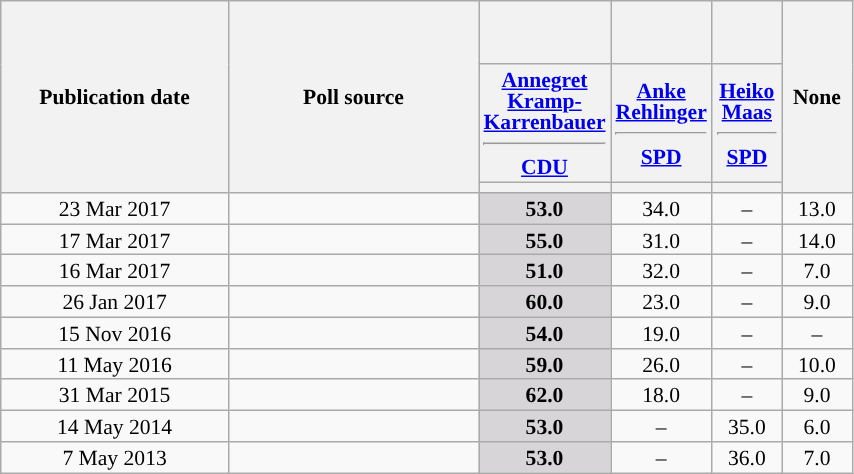<table class="wikitable sortable" style="text-align:center; font-size:90%; line-height:14px;">
<tr style="height:42px;">
<th style="width:145px;" rowspan="3">Publication date</th>
<th style="width:160px;" rowspan="3">Poll source</th>
<th style="width:40px;"></th>
<th style="width:40px;"></th>
<th style="width:40px;"></th>
<th style="width:40px;" rowspan="3">None</th>
</tr>
<tr>
<th><a href='#'>Annegret Kramp-Karrenbauer</a><hr><a href='#'>CDU</a></th>
<th><a href='#'>Anke Rehlinger</a><hr><a href='#'>SPD</a></th>
<th><a href='#'>Heiko Maas</a><hr><a href='#'>SPD</a></th>
</tr>
<tr>
<th style="color:inherit;background:"></th>
<th style="color:inherit;background:"></th>
<th style="color:inherit;background:"></th>
</tr>
<tr>
<td>23 Mar 2017</td>
<td></td>
<td style="background:#D7D5D7"><strong>53.0</strong></td>
<td>34.0</td>
<td>–</td>
<td>13.0</td>
</tr>
<tr>
<td>17 Mar 2017</td>
<td></td>
<td style="background:#D7D5D7"><strong>55.0</strong></td>
<td>31.0</td>
<td>–</td>
<td>14.0</td>
</tr>
<tr>
<td>16 Mar 2017</td>
<td></td>
<td style="background:#D7D5D7"><strong>51.0</strong></td>
<td>32.0</td>
<td>–</td>
<td>7.0</td>
</tr>
<tr>
<td>26 Jan 2017</td>
<td></td>
<td style="background:#D7D5D7"><strong>60.0</strong></td>
<td>23.0</td>
<td>–</td>
<td>9.0</td>
</tr>
<tr>
<td>15 Nov 2016</td>
<td></td>
<td style="background:#D7D5D7"><strong>54.0</strong></td>
<td>19.0</td>
<td>–</td>
<td>–</td>
</tr>
<tr>
<td>11 May 2016</td>
<td></td>
<td style="background:#D7D5D7"><strong>59.0</strong></td>
<td>26.0</td>
<td>–</td>
<td>10.0</td>
</tr>
<tr>
<td>31 Mar 2015</td>
<td></td>
<td style="background:#D7D5D7"><strong>62.0</strong></td>
<td>18.0</td>
<td>–</td>
<td>9.0</td>
</tr>
<tr>
<td>14 May 2014</td>
<td></td>
<td style="background:#D7D5D7"><strong>53.0</strong></td>
<td>–</td>
<td>35.0</td>
<td>6.0</td>
</tr>
<tr>
<td>7 May 2013</td>
<td></td>
<td style="background:#D7D5D7"><strong>53.0</strong></td>
<td>–</td>
<td>36.0</td>
<td>7.0</td>
</tr>
</table>
